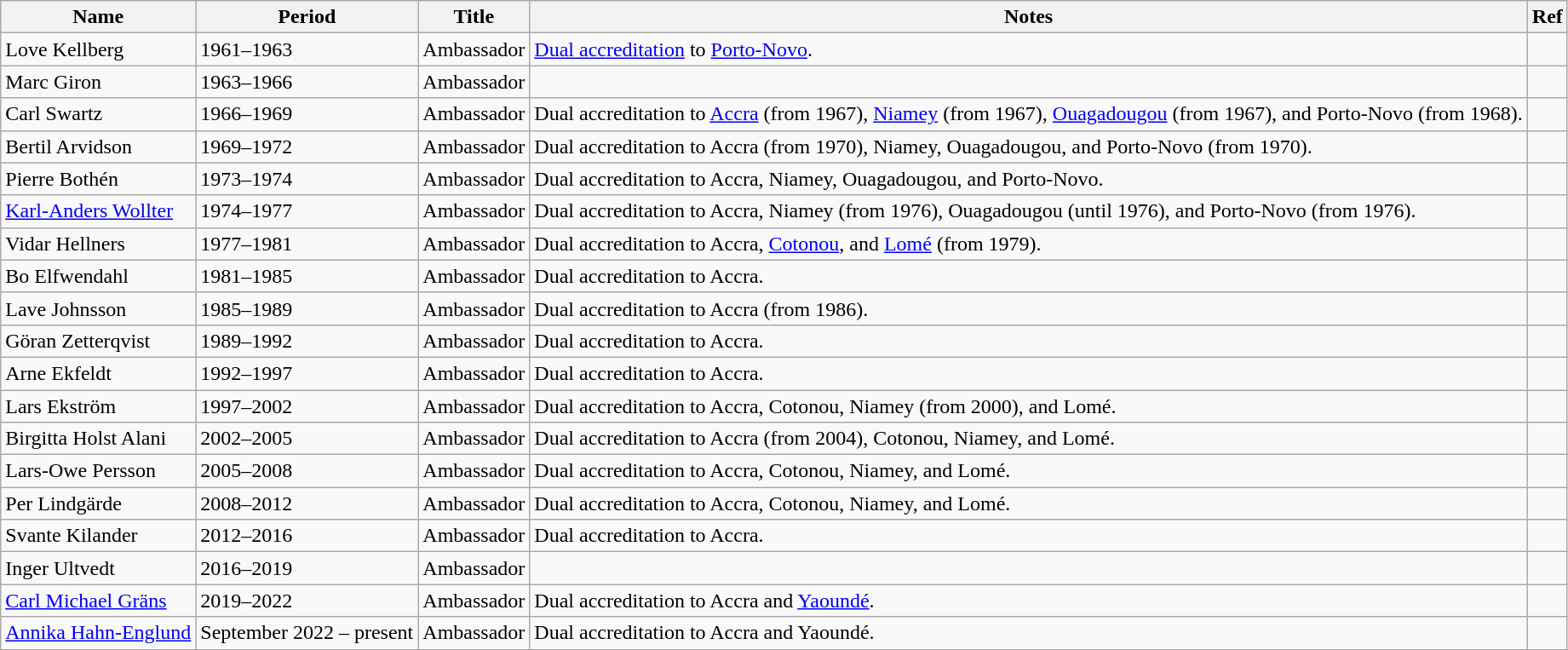<table class="wikitable">
<tr>
<th>Name</th>
<th>Period</th>
<th>Title</th>
<th>Notes</th>
<th>Ref</th>
</tr>
<tr>
<td>Love Kellberg</td>
<td>1961–1963</td>
<td>Ambassador</td>
<td><a href='#'>Dual accreditation</a> to <a href='#'>Porto-Novo</a>.</td>
<td></td>
</tr>
<tr>
<td>Marc Giron</td>
<td>1963–1966</td>
<td>Ambassador</td>
<td></td>
<td></td>
</tr>
<tr>
<td>Carl Swartz</td>
<td>1966–1969</td>
<td>Ambassador</td>
<td>Dual accreditation to <a href='#'>Accra</a> (from 1967), <a href='#'>Niamey</a> (from 1967), <a href='#'>Ouagadougou</a> (from 1967), and Porto-Novo (from 1968).</td>
<td></td>
</tr>
<tr>
<td>Bertil Arvidson</td>
<td>1969–1972</td>
<td>Ambassador</td>
<td>Dual accreditation to Accra (from 1970), Niamey, Ouagadougou, and Porto-Novo (from 1970).</td>
<td></td>
</tr>
<tr>
<td>Pierre Bothén</td>
<td>1973–1974</td>
<td>Ambassador</td>
<td>Dual accreditation to Accra, Niamey, Ouagadougou, and Porto-Novo.</td>
<td></td>
</tr>
<tr>
<td><a href='#'>Karl-Anders Wollter</a></td>
<td>1974–1977</td>
<td>Ambassador</td>
<td>Dual accreditation to Accra, Niamey (from 1976), Ouagadougou (until 1976), and Porto-Novo (from 1976).</td>
<td></td>
</tr>
<tr>
<td>Vidar Hellners</td>
<td>1977–1981</td>
<td>Ambassador</td>
<td>Dual accreditation to Accra, <a href='#'>Cotonou</a>, and <a href='#'>Lomé</a> (from 1979).</td>
<td></td>
</tr>
<tr>
<td>Bo Elfwendahl</td>
<td>1981–1985</td>
<td>Ambassador</td>
<td>Dual accreditation to Accra.</td>
<td></td>
</tr>
<tr>
<td>Lave Johnsson</td>
<td>1985–1989</td>
<td>Ambassador</td>
<td>Dual accreditation to Accra (from 1986).</td>
<td></td>
</tr>
<tr>
<td>Göran Zetterqvist</td>
<td>1989–1992</td>
<td>Ambassador</td>
<td>Dual accreditation to Accra.</td>
<td></td>
</tr>
<tr>
<td>Arne Ekfeldt</td>
<td>1992–1997</td>
<td>Ambassador</td>
<td>Dual accreditation to Accra.</td>
<td></td>
</tr>
<tr>
<td>Lars Ekström</td>
<td>1997–2002</td>
<td>Ambassador</td>
<td>Dual accreditation to Accra, Cotonou, Niamey (from 2000), and Lomé.</td>
<td></td>
</tr>
<tr>
<td>Birgitta Holst Alani</td>
<td>2002–2005</td>
<td>Ambassador</td>
<td>Dual accreditation to Accra (from 2004), Cotonou, Niamey, and Lomé.</td>
<td></td>
</tr>
<tr>
<td>Lars-Owe Persson</td>
<td>2005–2008</td>
<td>Ambassador</td>
<td>Dual accreditation to Accra, Cotonou, Niamey, and Lomé.</td>
<td></td>
</tr>
<tr>
<td>Per Lindgärde</td>
<td>2008–2012</td>
<td>Ambassador</td>
<td>Dual accreditation to Accra, Cotonou, Niamey, and Lomé.</td>
<td></td>
</tr>
<tr>
<td>Svante Kilander</td>
<td>2012–2016</td>
<td>Ambassador</td>
<td>Dual accreditation to Accra.</td>
<td></td>
</tr>
<tr>
<td>Inger Ultvedt</td>
<td>2016–2019</td>
<td>Ambassador</td>
<td></td>
<td></td>
</tr>
<tr>
<td><a href='#'>Carl Michael Gräns</a></td>
<td>2019–2022</td>
<td>Ambassador</td>
<td>Dual accreditation to Accra and <a href='#'>Yaoundé</a>.</td>
<td></td>
</tr>
<tr>
<td><a href='#'>Annika Hahn-Englund</a></td>
<td>September 2022 – present</td>
<td>Ambassador</td>
<td>Dual accreditation to Accra and Yaoundé.</td>
<td></td>
</tr>
</table>
